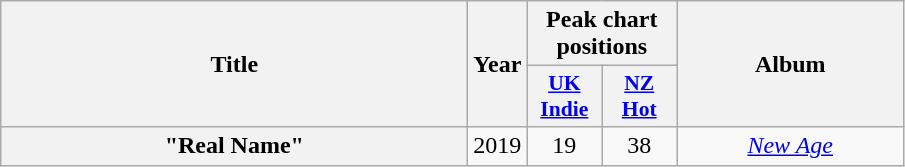<table class="wikitable plainrowheaders" style="text-align:center;">
<tr>
<th scope="col" rowspan="2" style="width:19em;">Title</th>
<th scope="col" rowspan="2" style="width:1em;">Year</th>
<th scope="col" colspan="2">Peak chart positions</th>
<th scope="col" rowspan="2" style="width:9em;">Album</th>
</tr>
<tr>
<th scope="col" style="width:3em;font-size:90%;"><a href='#'>UK<br>Indie</a><br></th>
<th scope="col" style="width:3em;font-size:90%;"><a href='#'>NZ<br>Hot</a><br></th>
</tr>
<tr>
<th scope="row">"Real Name"<br></th>
<td>2019</td>
<td>19</td>
<td>38</td>
<td><em><a href='#'>New Age</a></em></td>
</tr>
</table>
